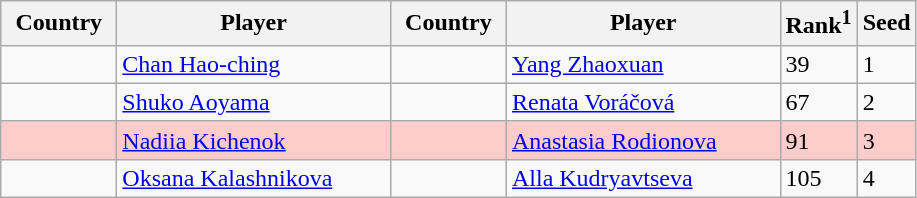<table class="sortable wikitable">
<tr>
<th width="70">Country</th>
<th width="175">Player</th>
<th width="70">Country</th>
<th width="175">Player</th>
<th>Rank<sup>1</sup></th>
<th>Seed</th>
</tr>
<tr>
<td></td>
<td><a href='#'>Chan Hao-ching</a></td>
<td></td>
<td><a href='#'>Yang Zhaoxuan</a></td>
<td>39</td>
<td>1</td>
</tr>
<tr>
<td></td>
<td><a href='#'>Shuko Aoyama</a></td>
<td></td>
<td><a href='#'>Renata Voráčová</a></td>
<td>67</td>
<td>2</td>
</tr>
<tr style="background:#fcc;">
<td></td>
<td><a href='#'>Nadiia Kichenok</a></td>
<td></td>
<td><a href='#'>Anastasia Rodionova</a></td>
<td>91</td>
<td>3</td>
</tr>
<tr>
<td></td>
<td><a href='#'>Oksana Kalashnikova</a></td>
<td></td>
<td><a href='#'>Alla Kudryavtseva</a></td>
<td>105</td>
<td>4</td>
</tr>
</table>
